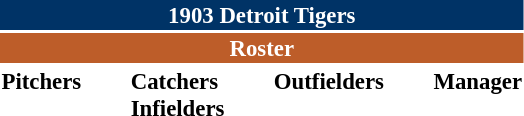<table class="toccolours" style="font-size: 95%;">
<tr>
<th colspan="10" style="background-color: #003366; color: white; text-align: center;">1903 Detroit Tigers</th>
</tr>
<tr>
<td colspan="10" style="background-color: #bd5d29; color: white; text-align: center;"><strong>Roster</strong></td>
</tr>
<tr>
<td valign="top"><strong>Pitchers</strong><br>







</td>
<td width="25px"></td>
<td valign="top"><strong>Catchers</strong><br>

<strong>Infielders</strong>










</td>
<td width="25px"></td>
<td valign="top"><strong>Outfielders</strong><br>


</td>
<td width="25px"></td>
<td valign="top"><strong>Manager</strong><br></td>
</tr>
</table>
